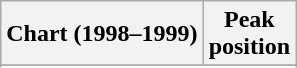<table class="wikitable sortable">
<tr>
<th>Chart (1998–1999)</th>
<th>Peak<br>position</th>
</tr>
<tr>
</tr>
<tr>
</tr>
<tr>
</tr>
</table>
